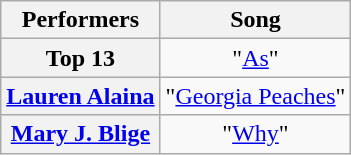<table class="wikitable unsortable" style="text-align:center;">
<tr>
<th scope="col">Performers</th>
<th scope="col">Song</th>
</tr>
<tr>
<th scope="row">Top 13</th>
<td>"<a href='#'>As</a>"</td>
</tr>
<tr>
<th scope="row"><a href='#'>Lauren Alaina</a></th>
<td>"<a href='#'>Georgia Peaches</a>"</td>
</tr>
<tr>
<th scope="row"><a href='#'>Mary J. Blige</a></th>
<td>"<a href='#'>Why</a>"</td>
</tr>
</table>
